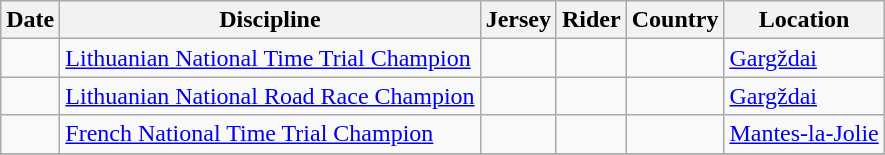<table class="wikitable">
<tr>
<th>Date</th>
<th>Discipline</th>
<th>Jersey</th>
<th>Rider</th>
<th>Country</th>
<th>Location</th>
</tr>
<tr>
<td></td>
<td><a href='#'>Lithuanian National Time Trial Champion</a></td>
<td></td>
<td></td>
<td></td>
<td><a href='#'>Gargždai</a></td>
</tr>
<tr>
<td></td>
<td><a href='#'>Lithuanian National Road Race Champion</a></td>
<td></td>
<td></td>
<td></td>
<td><a href='#'>Gargždai</a></td>
</tr>
<tr>
<td></td>
<td><a href='#'>French National Time Trial Champion</a></td>
<td></td>
<td></td>
<td></td>
<td><a href='#'>Mantes-la-Jolie</a></td>
</tr>
<tr>
</tr>
</table>
